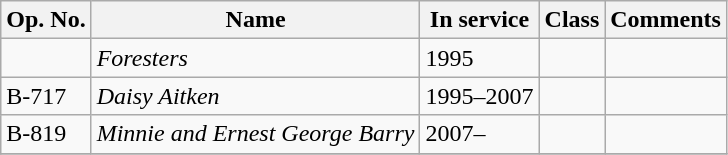<table class="wikitable">
<tr>
<th>Op. No.</th>
<th>Name</th>
<th>In service</th>
<th>Class</th>
<th>Comments</th>
</tr>
<tr>
<td></td>
<td><em>Foresters</em></td>
<td>1995</td>
<td></td>
<td></td>
</tr>
<tr>
<td>B-717</td>
<td><em>Daisy Aitken</em></td>
<td>1995–2007</td>
<td></td>
<td></td>
</tr>
<tr>
<td>B-819</td>
<td><em>Minnie and Ernest George Barry</em></td>
<td>2007–</td>
<td></td>
<td></td>
</tr>
<tr>
</tr>
</table>
